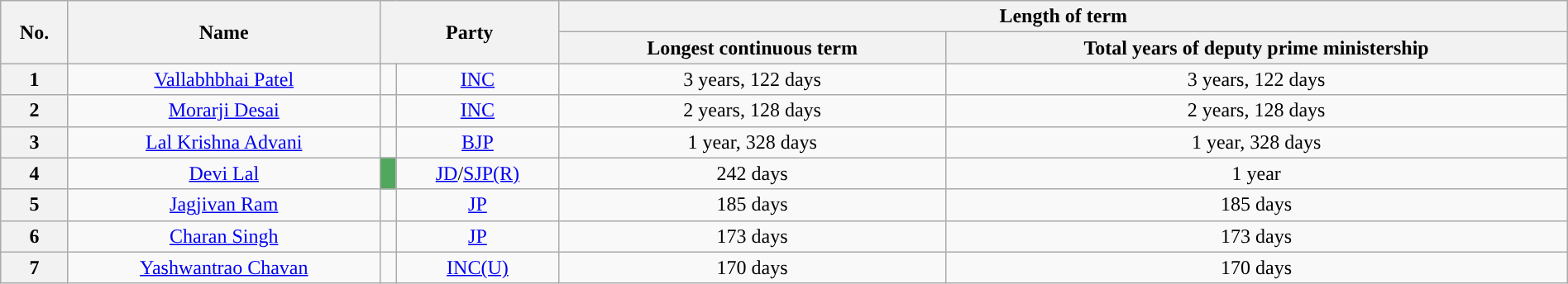<table class="wikitable sortable" style="width:100%; text-align:center">
<tr>
<th rowspan=2>No.</th>
<th rowspan=2>Name</th>
<th rowspan=2 colspan=2>Party</th>
<th colspan=2>Length of term</th>
</tr>
<tr>
<th>Longest continuous term</th>
<th>Total years of deputy prime ministership</th>
</tr>
<tr>
<th>1</th>
<td><a href='#'>Vallabhbhai Patel</a></td>
<td style="background-color:"></td>
<td><a href='#'>INC</a></td>
<td>3 years, 122 days</td>
<td>3 years, 122 days</td>
</tr>
<tr>
<th>2</th>
<td><a href='#'>Morarji Desai</a></td>
<td style="background-color:"></td>
<td><a href='#'>INC</a></td>
<td>2 years, 128 days</td>
<td>2 years, 128 days</td>
</tr>
<tr>
<th>3</th>
<td><a href='#'>Lal Krishna Advani</a></td>
<td style="background-color:"></td>
<td><a href='#'>BJP</a></td>
<td>1 year, 328 days</td>
<td>1 year, 328 days</td>
</tr>
<tr>
<th>4</th>
<td><a href='#'>Devi Lal</a></td>
<td style="background-color:#51A75E"></td>
<td><a href='#'>JD</a>/<a href='#'>SJP(R)</a></td>
<td>242 days</td>
<td>1 year</td>
</tr>
<tr>
<th>5</th>
<td><a href='#'>Jagjivan Ram</a></td>
<td style="background-color:"></td>
<td><a href='#'>JP</a></td>
<td>185 days</td>
<td>185 days</td>
</tr>
<tr>
<th>6</th>
<td><a href='#'>Charan Singh</a></td>
<td style="background-color:"></td>
<td><a href='#'>JP</a></td>
<td>173 days</td>
<td>173 days</td>
</tr>
<tr>
<th>7</th>
<td><a href='#'>Yashwantrao Chavan</a></td>
<td style="background-color:"></td>
<td><a href='#'>INC(U)</a></td>
<td>170 days</td>
<td>170 days</td>
</tr>
</table>
